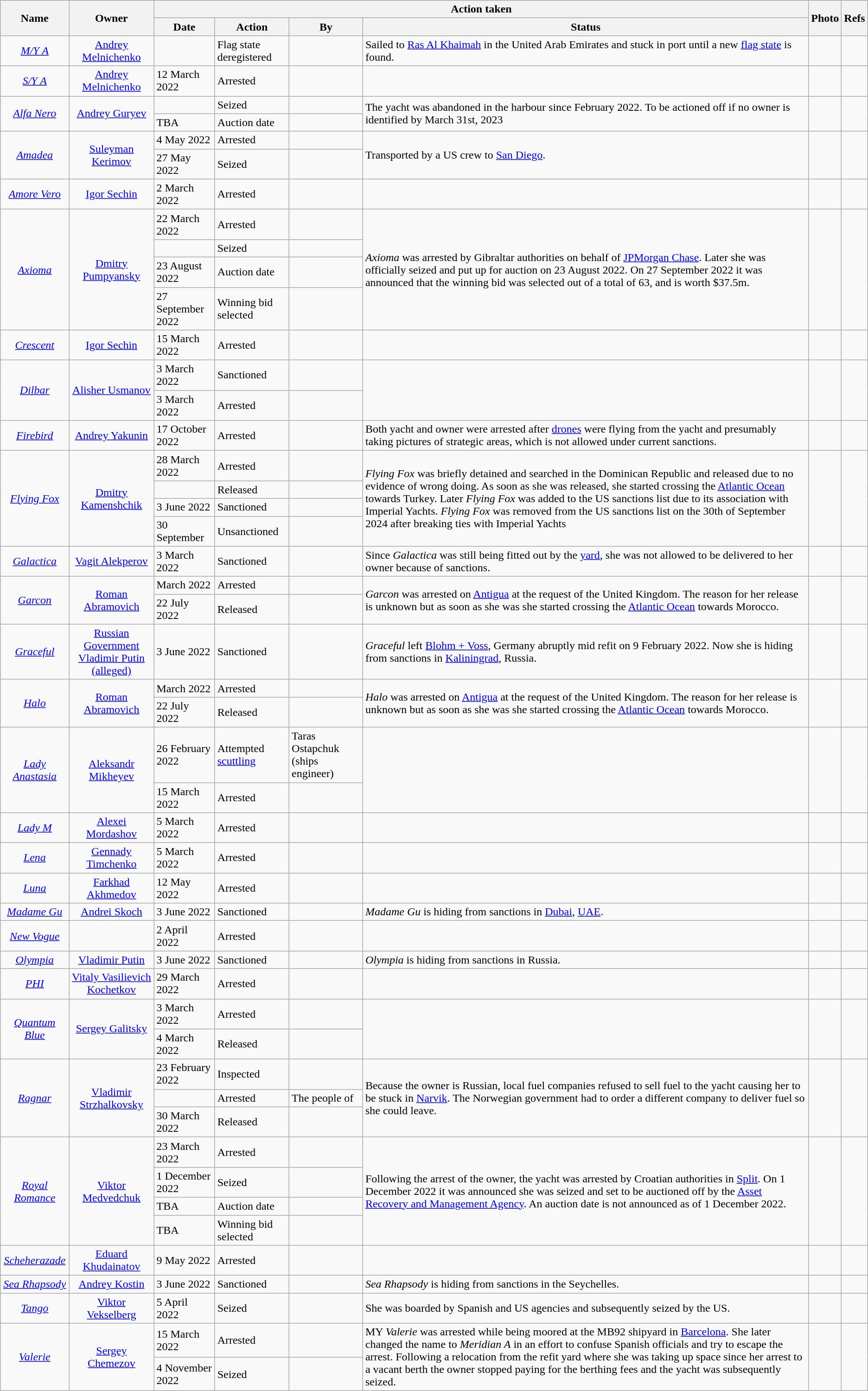<table class="wikitable">
<tr>
<th rowspan=2 align=center>Name</th>
<th rowspan=2 align=center>Owner</th>
<th colspan=4 align=center>Action taken</th>
<th rowspan=2 align=center>Photo</th>
<th rowspan=2 align=center>Refs</th>
</tr>
<tr>
<th>Date</th>
<th>Action</th>
<th>By</th>
<th>Status</th>
</tr>
<tr>
<td rowspan=1 align=center><em><a href='#'>M/Y A</a></em></td>
<td rowspan=1 align=center><a href='#'>Andrey Melnichenko</a></td>
<td></td>
<td>Flag state deregistered</td>
<td></td>
<td rowspan=1 align=left>Sailed to <a href='#'>Ras Al Khaimah</a> in the United Arab Emirates and stuck in port until a new <a href='#'>flag state</a> is found.</td>
<td rowspan=1 align=center></td>
<td rowspan=1 align=center></td>
</tr>
<tr>
<td rowspan=1 align=center><em><a href='#'>S/Y A</a></em></td>
<td rowspan=1 align=center><a href='#'>Andrey Melnichenko</a></td>
<td>12 March 2022</td>
<td>Arrested</td>
<td></td>
<td rowspan=1 align=left></td>
<td rowspan=1 align=center></td>
<td rowspan=1 align=center></td>
</tr>
<tr>
<td rowspan=2 align=center><em><a href='#'>Alfa Nero</a></em></td>
<td rowspan=2 align=center><a href='#'>Andrey Guryev</a></td>
<td></td>
<td>Seized</td>
<td></td>
<td rowspan=2 align=left>The yacht was abandoned in the harbour since February 2022. To be actioned off if no owner is identified by March 31st, 2023</td>
<td rowspan=2 align=center></td>
<td rowspan=2 align=center></td>
</tr>
<tr>
<td>TBA</td>
<td>Auction date</td>
<td></td>
</tr>
<tr>
<td rowspan=2 align=center><em><a href='#'>Amadea</a></em></td>
<td rowspan=2 align=center><a href='#'>Suleyman Kerimov</a></td>
<td>4 May 2022</td>
<td>Arrested</td>
<td></td>
<td rowspan=2 align=left>Transported by a US crew to <a href='#'>San Diego</a>.</td>
<td rowspan=2 align=center></td>
<td rowspan=2 align=center></td>
</tr>
<tr>
<td>27 May 2022</td>
<td>Seized</td>
<td></td>
</tr>
<tr>
<td rowspan=1 align=center><em><a href='#'>Amore Vero</a></em></td>
<td rowspan=1 align=center><a href='#'>Igor Sechin</a></td>
<td>2 March 2022</td>
<td>Arrested</td>
<td></td>
<td rowspan=1 align=left></td>
<td rowspan=1 align=center></td>
<td rowspan=1 align=center></td>
</tr>
<tr>
<td rowspan=4 align=center><em><a href='#'>Axioma</a></em></td>
<td rowspan=4 align=center><a href='#'>Dmitry Pumpyansky</a></td>
<td>22 March 2022</td>
<td>Arrested</td>
<td></td>
<td rowspan=4 align=left><em>Axioma</em> was arrested by Gibraltar authorities on behalf of <a href='#'>JPMorgan Chase</a>. Later she was officially seized and put up for auction on 23 August 2022. On 27 September 2022 it was announced that the winning bid was selected out of a total of 63, and is worth $37.5m.</td>
<td rowspan=4 align=center></td>
<td rowspan=4 align=center></td>
</tr>
<tr>
<td></td>
<td>Seized</td>
<td></td>
</tr>
<tr>
<td>23 August 2022</td>
<td>Auction date</td>
<td></td>
</tr>
<tr>
<td>27 September 2022</td>
<td>Winning bid selected</td>
<td></td>
</tr>
<tr>
<td rowspan=1 align=center><em><a href='#'>Crescent</a></em></td>
<td rowspan=1 align=center><a href='#'>Igor Sechin</a></td>
<td>15 March 2022</td>
<td>Arrested</td>
<td></td>
<td rowspan=1 align=left></td>
<td rowspan=1 align=center></td>
<td rowspan=1 align=center></td>
</tr>
<tr>
<td rowspan=2 align=center><em><a href='#'>Dilbar</a></em></td>
<td rowspan=2 align=center><a href='#'>Alisher Usmanov</a></td>
<td>3 March 2022</td>
<td>Sanctioned</td>
<td></td>
<td rowspan=2 align=left></td>
<td rowspan=2 align=center></td>
<td rowspan=2 align=center></td>
</tr>
<tr>
<td>3 March 2022</td>
<td>Arrested</td>
<td></td>
</tr>
<tr>
<td rowspan=1 align=center><em><a href='#'>Firebird</a></em></td>
<td rowspan=1 align=center><a href='#'>Andrey Yakunin</a></td>
<td>17 October 2022</td>
<td>Arrested</td>
<td></td>
<td rowspan=1 align=left>Both yacht and owner were arrested after <a href='#'>drones</a> were flying from the yacht and presumably taking pictures of strategic areas, which is not allowed under current sanctions.</td>
<td rowspan=1 align=center></td>
<td rowspan=1 align=center></td>
</tr>
<tr>
<td rowspan="4" align="center"><em><a href='#'>Flying Fox</a></em></td>
<td rowspan="4" align="center"><a href='#'>Dmitry Kamenshchik</a></td>
<td>28 March 2022</td>
<td>Arrested</td>
<td></td>
<td rowspan="4" align="left"><em>Flying Fox</em> was briefly detained and searched in the Dominican Republic and released due to no evidence of wrong doing. As soon as she was released, she started crossing the <a href='#'>Atlantic Ocean</a> towards Turkey. Later <em>Flying Fox</em> was added to the US sanctions list due to its association with Imperial Yachts. <em>Flying Fox</em> was removed from the US sanctions list on the 30th of September 2024 after breaking ties with Imperial Yachts </td>
<td rowspan="4" align="center"></td>
<td rowspan=4 align=center></td>
</tr>
<tr>
<td></td>
<td>Released</td>
<td></td>
</tr>
<tr>
<td>3 June 2022</td>
<td>Sanctioned</td>
<td></td>
</tr>
<tr>
<td>30 September</td>
<td>Unsanctioned</td>
<td></td>
</tr>
<tr>
<td rowspan=1 align=center><em><a href='#'>Galactica</a></em></td>
<td rowspan=1 align=center><a href='#'>Vagit Alekperov</a></td>
<td>3 March 2022</td>
<td>Sanctioned</td>
<td></td>
<td rowspan=1 align=left>Since <em>Galactica</em> was still being fitted out by the <a href='#'>yard</a>, she was not allowed to be delivered to her owner because of sanctions.</td>
<td rowspan=1 align=center></td>
<td rowspan=1 align=center></td>
</tr>
<tr>
<td rowspan=2 align=center><em><a href='#'>Garcon</a></em></td>
<td rowspan=2 align=center><a href='#'>Roman Abramovich</a></td>
<td>March 2022</td>
<td>Arrested</td>
<td></td>
<td rowspan=2 align=left><em>Garcon</em> was arrested on <a href='#'>Antigua</a> at the request of the United Kingdom. The reason for her release is unknown but as soon as she was she started crossing the <a href='#'>Atlantic Ocean</a> towards Morocco.</td>
<td rowspan=2 align=center></td>
<td rowspan=2 align=center></td>
</tr>
<tr>
<td>22 July 2022</td>
<td>Released</td>
<td></td>
</tr>
<tr>
<td rowspan=1 align=center><em><a href='#'>Graceful</a></em></td>
<td rowspan=1 align=center><a href='#'>Russian Government</a><br><a href='#'>Vladimir Putin (alleged)</a></td>
<td>3 June 2022</td>
<td>Sanctioned</td>
<td></td>
<td rowspan=1 align=left><em>Graceful</em> left <a href='#'>Blohm + Voss</a>, Germany abruptly mid refit on 9 February 2022. Now she is hiding from sanctions in <a href='#'>Kaliningrad</a>, Russia.</td>
<td rowspan=1 align=center></td>
<td rowspan=1 align=center></td>
</tr>
<tr>
<td rowspan=2 align=center><em><a href='#'>Halo</a></em></td>
<td rowspan=2 align=center><a href='#'>Roman Abramovich</a></td>
<td>March 2022</td>
<td>Arrested</td>
<td></td>
<td rowspan=2 align=left><em>Halo</em> was arrested on <a href='#'>Antigua</a> at the request of the United Kingdom. The reason for her release is unknown but as soon as she was she started crossing the <a href='#'>Atlantic Ocean</a> towards Morocco.</td>
<td rowspan=2 align=center></td>
<td rowspan=2 align=center></td>
</tr>
<tr>
<td>22 July 2022</td>
<td>Released</td>
<td></td>
</tr>
<tr>
<td rowspan=2 align=center><em><a href='#'>Lady Anastasia</a></em></td>
<td rowspan=2 align=center><a href='#'>Aleksandr Mikheyev</a></td>
<td>26 February 2022</td>
<td>Attempted <a href='#'>scuttling</a></td>
<td>Taras Ostapchuk (ships engineer)</td>
<td rowspan=2 align=left></td>
<td rowspan=2 align=center></td>
<td rowspan=2 align=center></td>
</tr>
<tr>
<td>15 March 2022</td>
<td>Arrested</td>
<td></td>
</tr>
<tr>
<td rowspan=1 align=center><em><a href='#'>Lady M</a></em></td>
<td rowspan=1 align=center><a href='#'>Alexei Mordashov</a></td>
<td>5 March 2022</td>
<td>Arrested</td>
<td></td>
<td rowspan=1 align=left></td>
<td rowspan=1 align=center></td>
<td rowspan=1 align=center></td>
</tr>
<tr>
<td rowspan=1 align=center><em><a href='#'>Lena</a></em></td>
<td rowspan=1 align=center><a href='#'>Gennady Timchenko</a></td>
<td>5 March 2022</td>
<td>Arrested</td>
<td></td>
<td rowspan=1 align=left></td>
<td rowspan=1 align=center></td>
<td rowspan=1 align=center></td>
</tr>
<tr>
<td rowspan=1 align=center><em><a href='#'>Luna</a></em></td>
<td rowspan=1 align=center><a href='#'>Farkhad Akhmedov</a></td>
<td>12 May 2022</td>
<td>Arrested</td>
<td></td>
<td rowspan=1 align=left></td>
<td rowspan=1 align=center></td>
<td rowspan=1 align=center></td>
</tr>
<tr>
<td rowspan=1 align=center><em><a href='#'>Madame Gu</a></em></td>
<td rowspan=1 align=center><a href='#'>Andrei Skoch</a></td>
<td>3 June 2022</td>
<td>Sanctioned</td>
<td></td>
<td rowspan=1 align=left><em>Madame Gu</em> is hiding from sanctions in <a href='#'>Dubai</a>, <a href='#'>UAE</a>.</td>
<td rowspan=1 align=center></td>
<td rowspan=1 align=center></td>
</tr>
<tr>
<td rowspan=1 align=center><em><a href='#'>New Vogue</a></em></td>
<td rowspan=1 align=center></td>
<td>2 April 2022</td>
<td>Arrested</td>
<td></td>
<td rowspan=1 align=left></td>
<td rowspan=1 align=center></td>
<td rowspan=1 align=center></td>
</tr>
<tr>
<td rowspan=1 align=center><em><a href='#'>Olympia</a></em></td>
<td rowspan=1 align=center><a href='#'>Vladimir Putin</a></td>
<td>3 June 2022</td>
<td>Sanctioned</td>
<td></td>
<td rowspan=1 align=left><em>Olympia</em> is hiding from sanctions in Russia.</td>
<td rowspan=1 align=center></td>
<td rowspan=1 align=center></td>
</tr>
<tr>
<td rowspan=1 align=center><em><a href='#'>PHI</a></em></td>
<td rowspan=1 align=center><a href='#'>Vitaly Vasilievich Kochetkov</a></td>
<td>29 March 2022</td>
<td>Arrested</td>
<td></td>
<td rowspan=1 align=left></td>
<td rowspan=1 align=center></td>
<td rowspan=1 align=center></td>
</tr>
<tr>
<td rowspan=2 align=center><em><a href='#'>Quantum Blue</a></em></td>
<td rowspan=2 align=center><a href='#'>Sergey Galitsky</a></td>
<td>3 March 2022</td>
<td>Arrested</td>
<td></td>
<td rowspan=2 align=left></td>
<td rowspan=2 align=center></td>
<td rowspan=2 align=center></td>
</tr>
<tr>
<td>4 March 2022</td>
<td>Released</td>
<td></td>
</tr>
<tr>
<td rowspan=3 align=center><em><a href='#'>Ragnar</a></em></td>
<td rowspan=3 align=center><a href='#'>Vladimir Strzhalkovsky</a></td>
<td>23 February 2022</td>
<td>Inspected</td>
<td></td>
<td rowspan=3 align=left>Because the owner is Russian, local fuel companies refused to sell fuel to the yacht causing her to be stuck in <a href='#'>Narvik</a>. The Norwegian government had to order a different company to deliver fuel so she could leave.</td>
<td rowspan=3 align=center></td>
<td rowspan=3 align=center></td>
</tr>
<tr>
<td></td>
<td>Arrested</td>
<td>The people of </td>
</tr>
<tr>
<td>30 March 2022</td>
<td>Released</td>
<td></td>
</tr>
<tr>
<td rowspan=4 align=center><em><a href='#'>Royal Romance</a></em></td>
<td rowspan=4 align=center><a href='#'>Viktor Medvedchuk</a></td>
<td>23 March 2022</td>
<td>Arrested</td>
<td></td>
<td rowspan=4 align=left>Following the arrest of the owner, the yacht was arrested by Croatian authorities in <a href='#'>Split</a>. On 1 December 2022 it was announced she was seized and set to be auctioned off by the <a href='#'>Asset Recovery and Management Agency</a>. An auction date is not announced as of 1 December 2022.</td>
<td rowspan=4 align=center></td>
<td rowspan=4 align=center></td>
</tr>
<tr>
<td>1 December 2022</td>
<td>Seized</td>
<td></td>
</tr>
<tr>
<td>TBA</td>
<td>Auction date</td>
<td></td>
</tr>
<tr>
<td>TBA</td>
<td>Winning bid selected</td>
<td></td>
</tr>
<tr>
<td rowspan=1 align=center><em><a href='#'>Scheherazade</a></em></td>
<td rowspan=1 align=center><a href='#'>Eduard Khudainatov</a></td>
<td>9 May 2022</td>
<td>Arrested</td>
<td></td>
<td rowspan=1 align=left></td>
<td rowspan=1 align=center></td>
<td rowspan=1 align=center></td>
</tr>
<tr>
<td rowspan=1 align=center><em><a href='#'>Sea Rhapsody</a></em></td>
<td rowspan=1 align=center><a href='#'>Andrey Kostin</a></td>
<td>3 June 2022</td>
<td>Sanctioned</td>
<td></td>
<td rowspan=1 align=left><em>Sea Rhapsody</em> is hiding from sanctions in the Seychelles.</td>
<td rowspan=1 align=center></td>
<td rowspan=1 align=center></td>
</tr>
<tr>
<td rowspan=1 align=center><em><a href='#'>Tango</a></em></td>
<td rowspan=1 align=center><a href='#'>Viktor Vekselberg</a></td>
<td>5 April 2022</td>
<td>Seized</td>
<td></td>
<td rowspan=1 align=left>She was boarded by Spanish and US agencies and subsequently seized by the US.</td>
<td rowspan=1 align=center></td>
<td rowspan=1 align=center></td>
</tr>
<tr>
<td rowspan=2 align=center><em><a href='#'>Valerie</a></em></td>
<td rowspan=2 align=center><a href='#'>Sergey Chemezov</a></td>
<td>15 March 2022</td>
<td>Arrested</td>
<td></td>
<td rowspan=2 align=left>MY <em>Valerie</em> was arrested while being moored at the MB92 shipyard in <a href='#'>Barcelona</a>. She later changed the name to <em>Meridian A</em> in an effort to confuse Spanish officials and try to escape the arrest. Following a relocation from the refit yard where she was taking up space since her arrest to a vacant berth the owner stopped paying for the berthing fees and the yacht was subsequently seized.</td>
<td rowspan=2 align=center></td>
<td rowspan=2 align=center></td>
</tr>
<tr>
<td>4 November 2022</td>
<td>Seized</td>
<td></td>
</tr>
</table>
